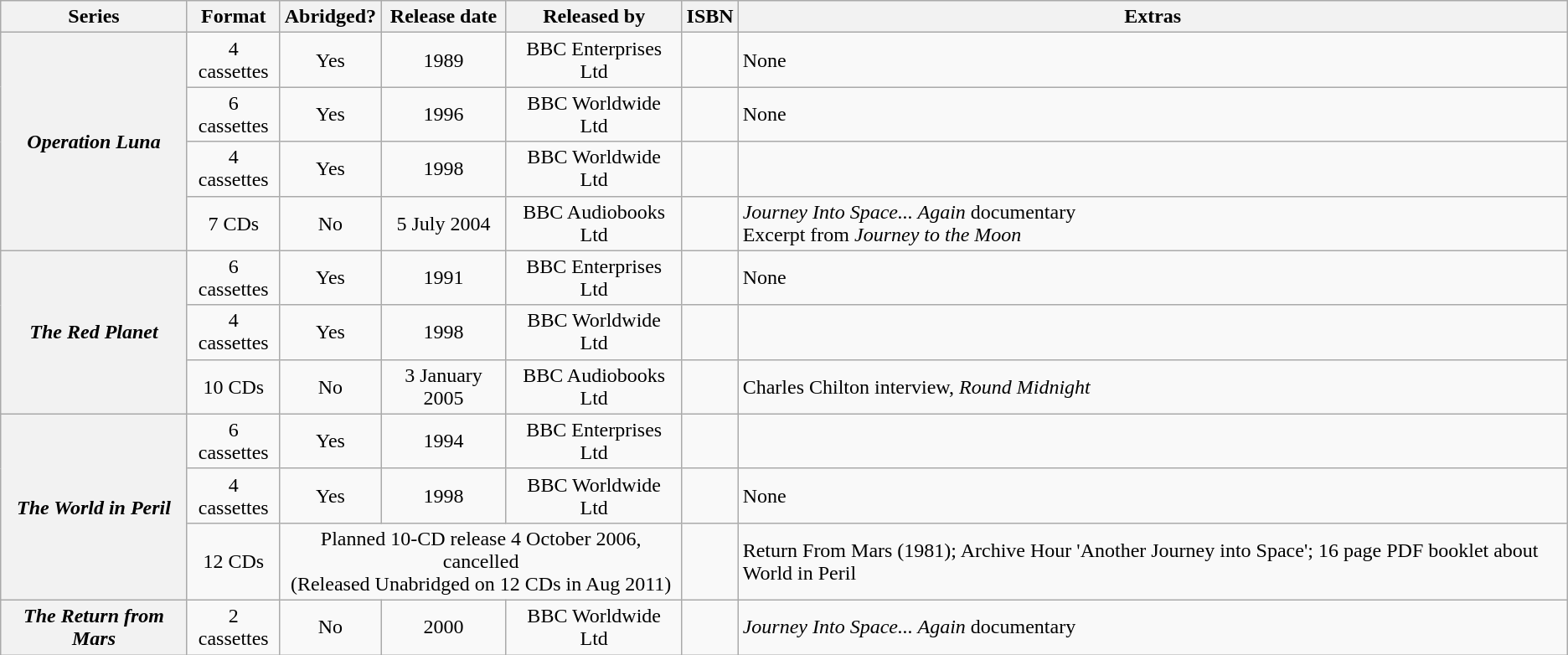<table class="wikitable">
<tr>
<th>Series</th>
<th>Format</th>
<th>Abridged?</th>
<th>Release date</th>
<th>Released by</th>
<th>ISBN</th>
<th>Extras</th>
</tr>
<tr>
<th rowspan="4"><em>Operation Luna</em></th>
<td align="center">4 cassettes</td>
<td align="center">Yes</td>
<td align="center">1989</td>
<td align="center">BBC Enterprises Ltd</td>
<td align="center"></td>
<td>None</td>
</tr>
<tr>
<td align="center">6 cassettes</td>
<td align="center">Yes</td>
<td align="center">1996</td>
<td align="center">BBC Worldwide Ltd</td>
<td align="center"></td>
<td>None</td>
</tr>
<tr>
<td align="center">4 cassettes</td>
<td align="center">Yes</td>
<td align="center">1998</td>
<td align="center">BBC Worldwide Ltd</td>
<td align="center"></td>
<td></td>
</tr>
<tr>
<td align="center">7 CDs</td>
<td align="center">No</td>
<td align="center">5 July 2004</td>
<td align="center">BBC Audiobooks Ltd</td>
<td align="center"></td>
<td><em>Journey Into Space... Again</em> documentary<br>Excerpt from <em>Journey to the Moon</em></td>
</tr>
<tr>
<th rowspan="3"><em>The Red Planet</em></th>
<td align="center">6 cassettes</td>
<td align="center">Yes</td>
<td align="center">1991</td>
<td align="center">BBC Enterprises Ltd</td>
<td align="center"></td>
<td>None</td>
</tr>
<tr>
<td align="center">4 cassettes</td>
<td align="center">Yes</td>
<td align="center">1998</td>
<td align="center">BBC Worldwide Ltd</td>
<td align="center"></td>
<td></td>
</tr>
<tr>
<td align="center">10 CDs</td>
<td align="center">No</td>
<td align="center">3 January 2005</td>
<td align="center">BBC Audiobooks Ltd</td>
<td align="center"></td>
<td>Charles Chilton interview, <em>Round Midnight</em></td>
</tr>
<tr>
<th rowspan="3"><em>The World in Peril</em></th>
<td align="center">6 cassettes</td>
<td align="center">Yes</td>
<td align="center">1994</td>
<td align="center">BBC Enterprises Ltd</td>
<td align="center"></td>
<td></td>
</tr>
<tr>
<td align="center">4 cassettes</td>
<td align="center">Yes</td>
<td align="center">1998</td>
<td align="center">BBC Worldwide Ltd</td>
<td align="center"></td>
<td>None</td>
</tr>
<tr>
<td align="center">12 CDs</td>
<td align="center" colspan="3">Planned 10-CD release 4 October 2006, cancelled<br>(Released Unabridged on 12 CDs in Aug 2011)</td>
<td align="center"></td>
<td>Return From Mars (1981); Archive Hour 'Another Journey into Space'; 16 page PDF booklet about World in Peril</td>
</tr>
<tr>
<th><em>The Return from Mars</em></th>
<td align="center">2 cassettes</td>
<td align="center">No</td>
<td align="center">2000</td>
<td align="center">BBC Worldwide Ltd</td>
<td align="center"></td>
<td><em>Journey Into Space... Again</em> documentary</td>
</tr>
</table>
